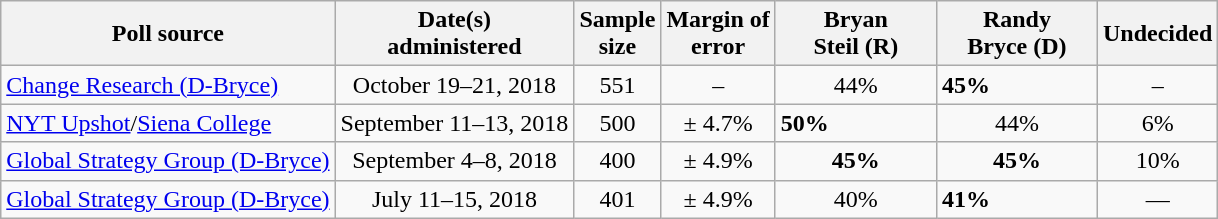<table class="wikitable">
<tr>
<th>Poll source</th>
<th>Date(s)<br>administered</th>
<th>Sample<br>size</th>
<th>Margin of <br>error</th>
<th style="width:100px;">Bryan<br>Steil (R)</th>
<th style="width:100px;">Randy<br>Bryce (D)</th>
<th>Undecided</th>
</tr>
<tr>
<td><a href='#'>Change Research (D-Bryce)</a></td>
<td align="center">October 19–21, 2018</td>
<td align="center">551</td>
<td align="center">–</td>
<td align="center">44%</td>
<td><strong>45%</strong></td>
<td align="center">–</td>
</tr>
<tr>
<td><a href='#'>NYT Upshot</a>/<a href='#'>Siena College</a></td>
<td align="center">September 11–13, 2018</td>
<td align="center">500</td>
<td align="center">± 4.7%</td>
<td><strong>50%</strong></td>
<td align="center">44%</td>
<td align="center">6%</td>
</tr>
<tr>
<td><a href='#'>Global Strategy Group (D-Bryce)</a></td>
<td align="center">September 4–8, 2018</td>
<td align="center">400</td>
<td align="center">± 4.9%</td>
<td align="center"><strong>45%</strong></td>
<td align="center"><strong>45%</strong></td>
<td align="center">10%</td>
</tr>
<tr>
<td><a href='#'>Global Strategy Group (D-Bryce)</a></td>
<td align="center">July 11–15, 2018</td>
<td align="center">401</td>
<td align="center">± 4.9%</td>
<td align="center">40%</td>
<td><strong>41%</strong></td>
<td align="center">—</td>
</tr>
</table>
